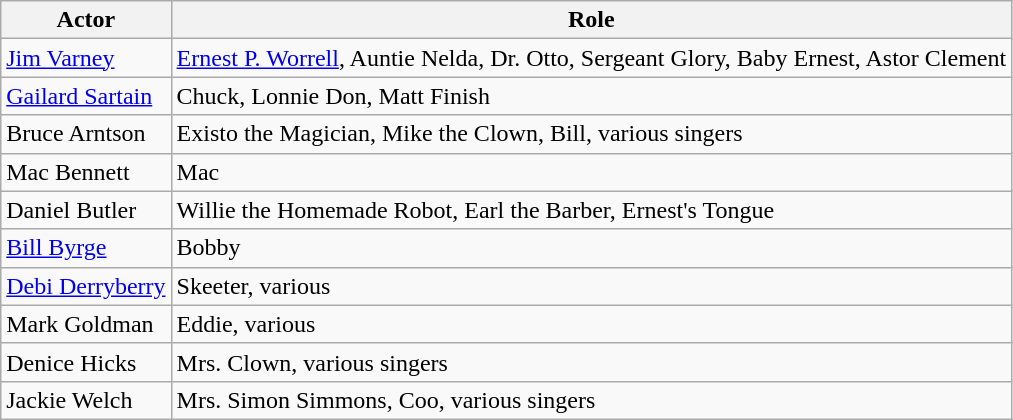<table class="wikitable">
<tr>
<th>Actor</th>
<th>Role</th>
</tr>
<tr>
<td><a href='#'>Jim Varney</a></td>
<td><a href='#'>Ernest P. Worrell</a>, Auntie Nelda, Dr. Otto, Sergeant Glory, Baby Ernest, Astor Clement</td>
</tr>
<tr>
<td><a href='#'>Gailard Sartain</a></td>
<td>Chuck, Lonnie Don, Matt Finish</td>
</tr>
<tr>
<td>Bruce Arntson</td>
<td>Existo the Magician, Mike the Clown, Bill, various singers</td>
</tr>
<tr>
<td>Mac Bennett</td>
<td>Mac</td>
</tr>
<tr>
<td>Daniel Butler</td>
<td>Willie the Homemade Robot, Earl the Barber, Ernest's Tongue</td>
</tr>
<tr>
<td><a href='#'>Bill Byrge</a></td>
<td>Bobby</td>
</tr>
<tr>
<td><a href='#'>Debi Derryberry</a></td>
<td>Skeeter, various</td>
</tr>
<tr>
<td>Mark Goldman</td>
<td>Eddie, various</td>
</tr>
<tr>
<td>Denice Hicks</td>
<td>Mrs. Clown, various singers</td>
</tr>
<tr>
<td>Jackie Welch</td>
<td>Mrs. Simon Simmons, Coo, various singers</td>
</tr>
</table>
